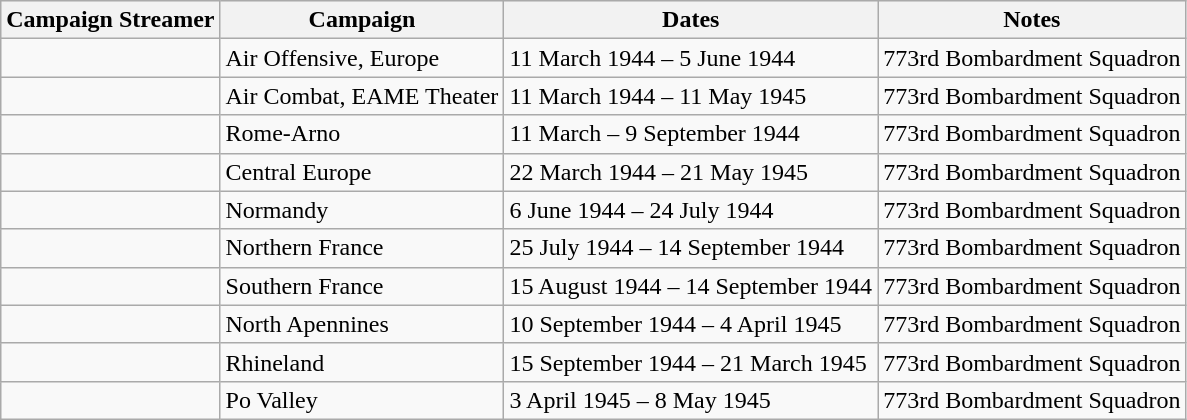<table class="wikitable">
<tr style="background:#efefef;">
<th>Campaign Streamer</th>
<th>Campaign</th>
<th>Dates</th>
<th>Notes</th>
</tr>
<tr>
<td></td>
<td>Air Offensive, Europe</td>
<td>11 March 1944 – 5 June 1944</td>
<td>773rd Bombardment Squadron</td>
</tr>
<tr>
<td></td>
<td>Air Combat, EAME Theater</td>
<td>11 March 1944 – 11 May 1945</td>
<td>773rd Bombardment Squadron</td>
</tr>
<tr>
<td></td>
<td>Rome-Arno</td>
<td>11 March – 9 September 1944</td>
<td>773rd Bombardment Squadron</td>
</tr>
<tr>
<td></td>
<td>Central Europe</td>
<td>22 March 1944 – 21 May 1945</td>
<td>773rd Bombardment Squadron</td>
</tr>
<tr>
<td></td>
<td>Normandy</td>
<td>6 June 1944 – 24 July 1944</td>
<td>773rd Bombardment Squadron</td>
</tr>
<tr>
<td></td>
<td>Northern France</td>
<td>25 July 1944 – 14 September 1944</td>
<td>773rd Bombardment Squadron</td>
</tr>
<tr>
<td></td>
<td>Southern France</td>
<td>15 August 1944 – 14 September 1944</td>
<td>773rd Bombardment Squadron</td>
</tr>
<tr>
<td></td>
<td>North Apennines</td>
<td>10 September 1944 – 4 April 1945</td>
<td>773rd Bombardment Squadron</td>
</tr>
<tr>
<td></td>
<td>Rhineland</td>
<td>15 September 1944 – 21 March 1945</td>
<td>773rd Bombardment Squadron</td>
</tr>
<tr>
<td></td>
<td>Po Valley</td>
<td>3 April 1945 – 8 May 1945</td>
<td>773rd Bombardment Squadron</td>
</tr>
</table>
